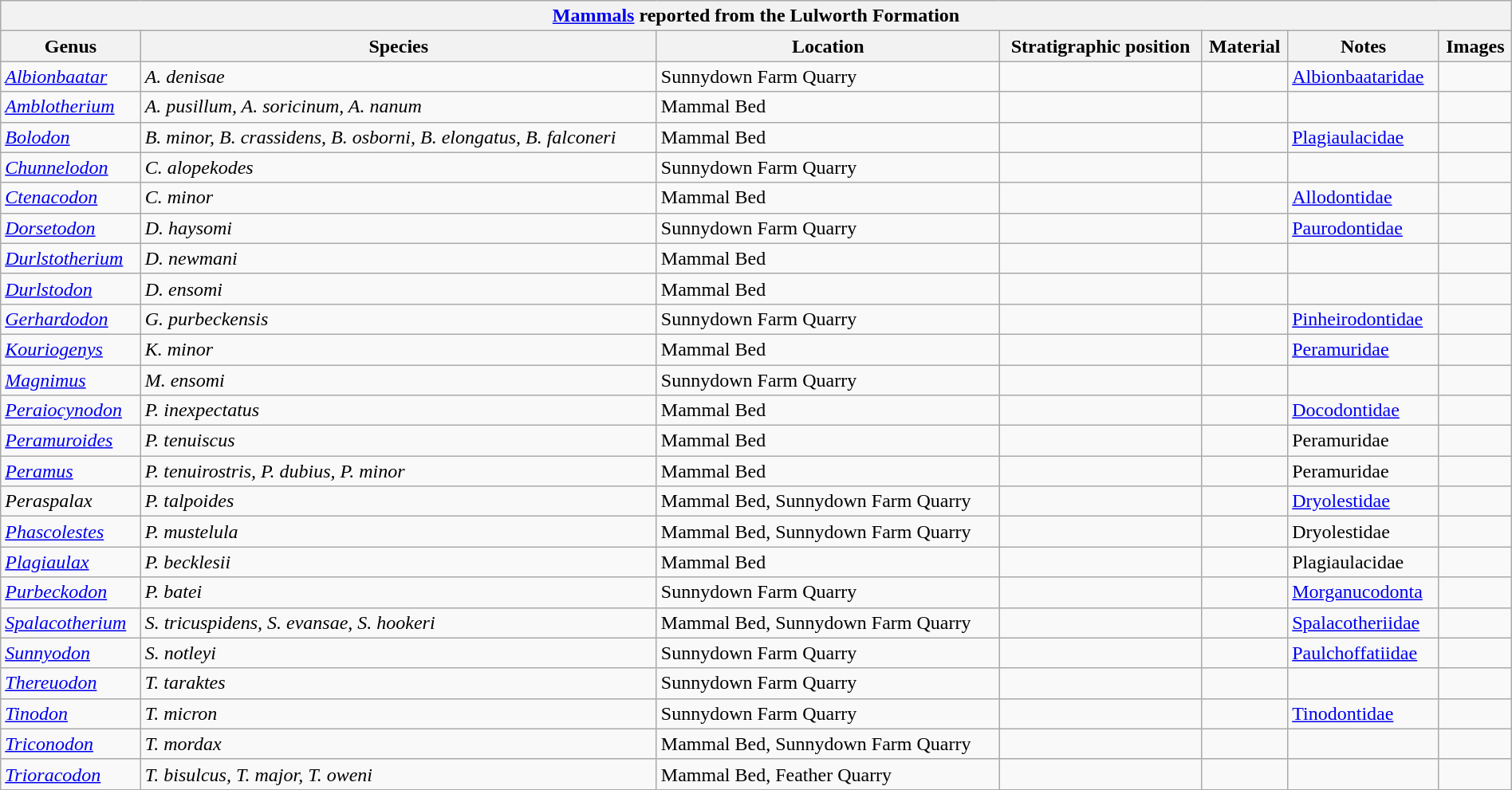<table class="wikitable" align="center" width="100%">
<tr>
<th colspan="7" align="center"><strong><a href='#'>Mammals</a> reported from the Lulworth Formation</strong></th>
</tr>
<tr>
<th>Genus</th>
<th>Species</th>
<th>Location</th>
<th>Stratigraphic position</th>
<th>Material</th>
<th>Notes</th>
<th>Images</th>
</tr>
<tr>
<td><em><a href='#'>Albionbaatar</a></em></td>
<td><em>A. denisae</em></td>
<td>Sunnydown Farm Quarry</td>
<td></td>
<td></td>
<td><a href='#'>Albionbaataridae</a></td>
<td></td>
</tr>
<tr>
<td><em><a href='#'>Amblotherium</a></em></td>
<td><em>A. pusillum, A. soricinum, A. nanum</em></td>
<td>Mammal Bed</td>
<td></td>
<td></td>
<td></td>
<td></td>
</tr>
<tr>
<td><em><a href='#'>Bolodon</a></em></td>
<td><em>B. minor, B. crassidens, B. osborni, B. elongatus,  B. falconeri</em></td>
<td>Mammal Bed</td>
<td></td>
<td></td>
<td><a href='#'>Plagiaulacidae</a></td>
<td></td>
</tr>
<tr>
<td><em><a href='#'>Chunnelodon</a></em></td>
<td><em>C. alopekodes</em></td>
<td>Sunnydown Farm Quarry</td>
<td></td>
<td></td>
<td></td>
<td></td>
</tr>
<tr>
<td><em><a href='#'>Ctenacodon</a></em></td>
<td><em>C. minor</em></td>
<td>Mammal Bed</td>
<td></td>
<td></td>
<td><a href='#'>Allodontidae</a></td>
<td></td>
</tr>
<tr>
<td><em><a href='#'>Dorsetodon</a></em></td>
<td><em>D. haysomi</em></td>
<td>Sunnydown Farm Quarry</td>
<td></td>
<td></td>
<td><a href='#'>Paurodontidae</a></td>
<td></td>
</tr>
<tr>
<td><em><a href='#'>Durlstotherium</a></em></td>
<td><em>D. newmani</em></td>
<td>Mammal Bed</td>
<td></td>
<td></td>
<td></td>
<td></td>
</tr>
<tr>
<td><em><a href='#'>Durlstodon</a></em></td>
<td><em>D. ensomi</em></td>
<td>Mammal Bed</td>
<td></td>
<td></td>
<td></td>
<td></td>
</tr>
<tr>
<td><em><a href='#'>Gerhardodon</a></em></td>
<td><em>G. purbeckensis</em></td>
<td>Sunnydown Farm Quarry</td>
<td></td>
<td></td>
<td><a href='#'>Pinheirodontidae</a></td>
<td></td>
</tr>
<tr>
<td><em><a href='#'>Kouriogenys</a></em></td>
<td><em>K. minor</em></td>
<td>Mammal Bed</td>
<td></td>
<td></td>
<td><a href='#'>Peramuridae</a></td>
<td></td>
</tr>
<tr>
<td><em><a href='#'>Magnimus</a></em></td>
<td><em>M. ensomi</em></td>
<td>Sunnydown Farm Quarry</td>
<td></td>
<td></td>
<td></td>
<td></td>
</tr>
<tr>
<td><em><a href='#'>Peraiocynodon</a></em></td>
<td><em>P. inexpectatus</em></td>
<td>Mammal Bed</td>
<td></td>
<td></td>
<td><a href='#'>Docodontidae</a></td>
<td></td>
</tr>
<tr>
<td><em><a href='#'>Peramuroides</a></em></td>
<td><em>P. tenuiscus</em></td>
<td>Mammal Bed</td>
<td></td>
<td></td>
<td>Peramuridae</td>
<td></td>
</tr>
<tr>
<td><em><a href='#'>Peramus</a></em></td>
<td><em>P.  tenuirostris, P. dubius, P. minor</em></td>
<td>Mammal Bed</td>
<td></td>
<td></td>
<td>Peramuridae</td>
<td></td>
</tr>
<tr>
<td><em>Peraspalax</em></td>
<td><em>P. talpoides</em></td>
<td>Mammal Bed, Sunnydown Farm Quarry</td>
<td></td>
<td></td>
<td><a href='#'>Dryolestidae</a></td>
<td></td>
</tr>
<tr>
<td><em><a href='#'>Phascolestes</a></em></td>
<td><em>P. mustelula</em></td>
<td>Mammal Bed, Sunnydown Farm Quarry</td>
<td></td>
<td></td>
<td>Dryolestidae</td>
<td></td>
</tr>
<tr>
<td><em><a href='#'>Plagiaulax</a></em></td>
<td><em>P.  becklesii</em></td>
<td>Mammal Bed</td>
<td></td>
<td></td>
<td>Plagiaulacidae</td>
<td></td>
</tr>
<tr>
<td><em><a href='#'>Purbeckodon</a></em></td>
<td><em>P. batei</em></td>
<td>Sunnydown Farm Quarry</td>
<td></td>
<td></td>
<td><a href='#'>Morganucodonta</a></td>
<td></td>
</tr>
<tr>
<td><em><a href='#'>Spalacotherium</a></em></td>
<td><em>S. tricuspidens, S. evansae, S. hookeri</em></td>
<td>Mammal Bed, Sunnydown Farm Quarry</td>
<td></td>
<td></td>
<td><a href='#'>Spalacotheriidae</a></td>
<td></td>
</tr>
<tr>
<td><em><a href='#'>Sunnyodon</a></em></td>
<td><em>S. notleyi</em></td>
<td>Sunnydown Farm Quarry</td>
<td></td>
<td></td>
<td><a href='#'>Paulchoffatiidae</a></td>
<td></td>
</tr>
<tr>
<td><em><a href='#'>Thereuodon</a></em></td>
<td><em>T. taraktes</em></td>
<td>Sunnydown Farm Quarry</td>
<td></td>
<td></td>
<td></td>
<td></td>
</tr>
<tr>
<td><em><a href='#'>Tinodon</a></em></td>
<td><em>T. micron</em></td>
<td>Sunnydown Farm Quarry</td>
<td></td>
<td></td>
<td><a href='#'>Tinodontidae</a></td>
<td></td>
</tr>
<tr>
<td><em><a href='#'>Triconodon</a></em></td>
<td><em>T. mordax</em></td>
<td>Mammal Bed, Sunnydown Farm Quarry</td>
<td></td>
<td></td>
<td></td>
<td></td>
</tr>
<tr>
<td><em><a href='#'>Trioracodon</a></em></td>
<td><em>T. bisulcus, T. major, T. oweni</em></td>
<td>Mammal Bed, Feather Quarry</td>
<td></td>
<td></td>
<td></td>
<td></td>
</tr>
</table>
